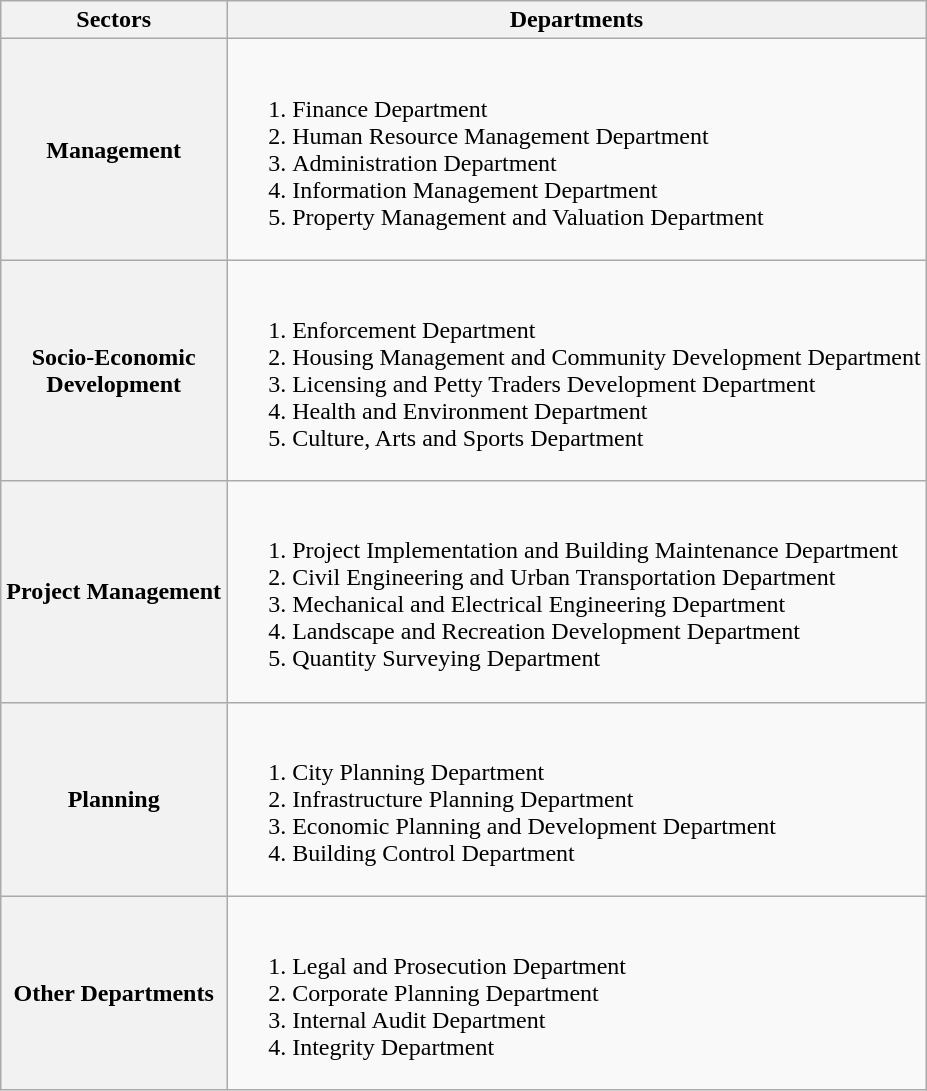<table class="wikitable">
<tr>
<th>Sectors</th>
<th>Departments</th>
</tr>
<tr>
<th>Management</th>
<td><br><ol><li>Finance Department</li><li>Human Resource Management Department</li><li>Administration Department</li><li>Information Management Department</li><li>Property Management and Valuation Department</li></ol></td>
</tr>
<tr>
<th>Socio-Economic<br>Development</th>
<td><br><ol><li>Enforcement Department</li><li>Housing Management and Community Development Department</li><li>Licensing and Petty Traders Development Department</li><li>Health and Environment Department</li><li>Culture, Arts and Sports Department</li></ol></td>
</tr>
<tr>
<th>Project Management</th>
<td><br><ol><li>Project Implementation and Building Maintenance Department</li><li>Civil Engineering and Urban Transportation Department</li><li>Mechanical and Electrical Engineering Department</li><li>Landscape and Recreation Development Department</li><li>Quantity Surveying Department</li></ol></td>
</tr>
<tr>
<th>Planning</th>
<td><br><ol><li>City Planning Department</li><li>Infrastructure Planning Department</li><li>Economic Planning and Development Department</li><li>Building Control Department</li></ol></td>
</tr>
<tr>
<th>Other Departments</th>
<td><br><ol><li>Legal and Prosecution Department</li><li>Corporate Planning Department</li><li>Internal Audit Department</li><li>Integrity Department</li></ol></td>
</tr>
</table>
